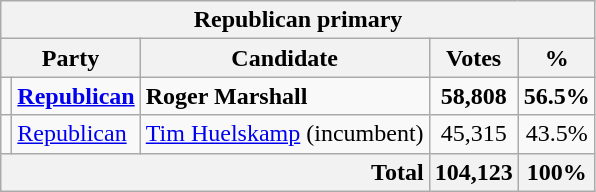<table class=wikitable>
<tr>
<th colspan = 6>Republican primary</th>
</tr>
<tr>
<th colspan=2>Party</th>
<th>Candidate</th>
<th>Votes</th>
<th>%</th>
</tr>
<tr>
<td></td>
<td><strong><a href='#'>Republican</a></strong></td>
<td><strong>Roger Marshall</strong></td>
<td align=center><strong>58,808</strong></td>
<td align=center><strong>56.5%</strong></td>
</tr>
<tr>
<td></td>
<td><a href='#'>Republican</a></td>
<td><a href='#'>Tim Huelskamp</a> (incumbent)</td>
<td align=center>45,315</td>
<td align=center>43.5%</td>
</tr>
<tr>
<th colspan=3; style="text-align:right;">Total</th>
<th align=center>104,123</th>
<th align=center>100%</th>
</tr>
</table>
